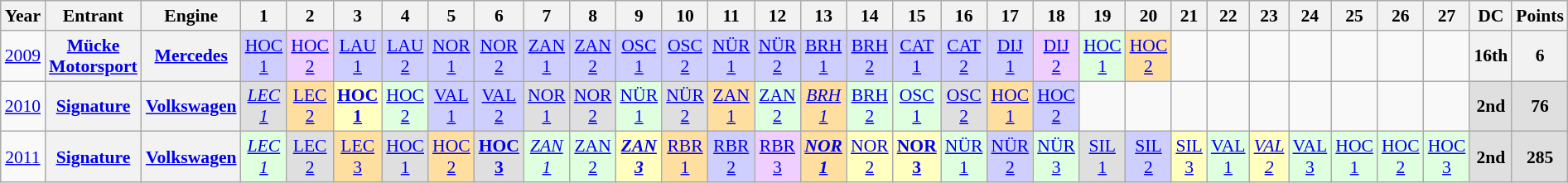<table class="wikitable" style="text-align:center; font-size:90%">
<tr>
<th>Year</th>
<th>Entrant</th>
<th>Engine</th>
<th>1</th>
<th>2</th>
<th>3</th>
<th>4</th>
<th>5</th>
<th>6</th>
<th>7</th>
<th>8</th>
<th>9</th>
<th>10</th>
<th>11</th>
<th>12</th>
<th>13</th>
<th>14</th>
<th>15</th>
<th>16</th>
<th>17</th>
<th>18</th>
<th>19</th>
<th>20</th>
<th>21</th>
<th>22</th>
<th>23</th>
<th>24</th>
<th>25</th>
<th>26</th>
<th>27</th>
<th>DC</th>
<th>Points</th>
</tr>
<tr>
<td><a href='#'>2009</a></td>
<th><a href='#'>Mücke Motorsport</a></th>
<th><a href='#'>Mercedes</a></th>
<td style="background:#CFCFFF;"><a href='#'>HOC<br>1</a><br></td>
<td style="background:#EFCFFF;"><a href='#'>HOC<br>2</a><br></td>
<td style="background:#CFCFFF;"><a href='#'>LAU<br>1</a><br></td>
<td style="background:#CFCFFF;"><a href='#'>LAU<br>2</a><br></td>
<td style="background:#CFCFFF;"><a href='#'>NOR<br>1</a><br></td>
<td style="background:#CFCFFF;"><a href='#'>NOR<br>2</a><br></td>
<td style="background:#CFCFFF;"><a href='#'>ZAN<br>1</a><br></td>
<td style="background:#CFCFFF;"><a href='#'>ZAN<br>2</a><br></td>
<td style="background:#CFCFFF;"><a href='#'>OSC<br>1</a><br></td>
<td style="background:#CFCFFF;"><a href='#'>OSC<br>2</a><br></td>
<td style="background:#CFCFFF;"><a href='#'>NÜR<br>1</a><br></td>
<td style="background:#CFCFFF;"><a href='#'>NÜR<br>2</a><br></td>
<td style="background:#CFCFFF;"><a href='#'>BRH<br>1</a><br></td>
<td style="background:#CFCFFF;"><a href='#'>BRH<br>2</a><br></td>
<td style="background:#CFCFFF;"><a href='#'>CAT<br>1</a><br></td>
<td style="background:#CFCFFF;"><a href='#'>CAT<br>2</a><br></td>
<td style="background:#CFCFFF;"><a href='#'>DIJ<br>1</a><br></td>
<td style="background:#EFCFFF;"><a href='#'>DIJ<br>2</a><br></td>
<td style="background:#DFFFDF;"><a href='#'>HOC<br>1</a><br></td>
<td style="background:#FFDF9F;"><a href='#'>HOC<br>2</a><br></td>
<td></td>
<td></td>
<td></td>
<td></td>
<td></td>
<td></td>
<td></td>
<th>16th</th>
<th>6</th>
</tr>
<tr>
<td><a href='#'>2010</a></td>
<th><a href='#'>Signature</a></th>
<th><a href='#'>Volkswagen</a></th>
<td style="background:#DFDFDF;"><em><a href='#'>LEC<br>1</a></em><br></td>
<td style="background:#FFDF9F;"><a href='#'>LEC<br>2</a><br></td>
<td style="background:#FFFFBF;"><strong><a href='#'>HOC<br>1</a></strong><br></td>
<td style="background:#DFFFDF;"><a href='#'>HOC<br>2</a><br></td>
<td style="background:#CFCFFF;"><a href='#'>VAL<br>1</a><br></td>
<td style="background:#CFCFFF;"><a href='#'>VAL<br>2</a><br></td>
<td style="background:#DFDFDF;"><a href='#'>NOR<br>1</a><br></td>
<td style="background:#DFDFDF;"><a href='#'>NOR<br>2</a><br></td>
<td style="background:#DFFFDF;"><a href='#'>NÜR<br>1</a><br></td>
<td style="background:#DFDFDF;"><a href='#'>NÜR<br>2</a><br></td>
<td style="background:#FFDF9F;"><a href='#'>ZAN<br>1</a><br></td>
<td style="background:#DFFFDF;"><a href='#'>ZAN<br>2</a><br></td>
<td style="background:#FFDF9F;"><em><a href='#'>BRH<br>1</a></em><br></td>
<td style="background:#DFFFDF;"><a href='#'>BRH<br>2</a><br></td>
<td style="background:#DFFFDF;"><a href='#'>OSC<br>1</a><br></td>
<td style="background:#DFDFDF;"><a href='#'>OSC<br>2</a><br></td>
<td style="background:#FFDF9F;"><a href='#'>HOC<br>1</a><br></td>
<td style="background:#CFCFFF;"><a href='#'>HOC<br>2</a><br></td>
<td></td>
<td></td>
<td></td>
<td></td>
<td></td>
<td></td>
<td></td>
<td></td>
<td></td>
<th style="background:#DFDFDF;">2nd</th>
<th style="background:#DFDFDF;">76</th>
</tr>
<tr>
<td><a href='#'>2011</a></td>
<th><a href='#'>Signature</a></th>
<th><a href='#'>Volkswagen</a></th>
<td style="background:#DFFFDF;"><em><a href='#'>LEC<br>1</a></em><br></td>
<td style="background:#DFDFDF;"><a href='#'>LEC<br>2</a><br></td>
<td style="background:#FFDF9F;"><a href='#'>LEC<br>3</a><br></td>
<td style="background:#DFDFDF;"><a href='#'>HOC<br>1</a><br></td>
<td style="background:#FFDF9F;"><a href='#'>HOC<br>2</a><br></td>
<td style="background:#DFDFDF;"><strong><a href='#'>HOC<br>3</a></strong><br></td>
<td style="background:#DFFFDF;"><em><a href='#'>ZAN<br>1</a></em><br></td>
<td style="background:#DFFFDF;"><a href='#'>ZAN<br>2</a><br></td>
<td style="background:#FFFFBF;"><strong><em><a href='#'>ZAN<br>3</a></em></strong><br></td>
<td style="background:#FFDF9F;"><a href='#'>RBR<br>1</a><br></td>
<td style="background:#CFCFFF;"><a href='#'>RBR<br>2</a><br></td>
<td style="background:#EFCFFF;"><a href='#'>RBR<br>3</a><br></td>
<td style="background:#FFDF9F;"><strong><em><a href='#'>NOR<br>1</a></em></strong><br></td>
<td style="background:#FFFFBF;"><a href='#'>NOR<br>2</a><br></td>
<td style="background:#FFFFBF;"><strong><a href='#'>NOR<br>3</a></strong><br></td>
<td style="background:#DFFFDF;"><a href='#'>NÜR<br>1</a><br></td>
<td style="background:#CFCFFF;"><a href='#'>NÜR<br>2</a><br></td>
<td style="background:#DFFFDF;"><a href='#'>NÜR<br>3</a><br></td>
<td style="background:#DFDFDF;"><a href='#'>SIL<br>1</a><br></td>
<td style="background:#CFCFFF;"><a href='#'>SIL<br>2</a><br></td>
<td style="background:#FFFFBF;"><a href='#'>SIL<br>3</a><br></td>
<td style="background:#DFFFDF;"><a href='#'>VAL<br>1</a><br></td>
<td style="background:#FFFFBF;"><em><a href='#'>VAL<br>2</a></em><br></td>
<td style="background:#DFFFDF;"><a href='#'>VAL<br>3</a><br></td>
<td style="background:#DFFFDF;"><a href='#'>HOC<br>1</a><br></td>
<td style="background:#DFFFDF;"><a href='#'>HOC<br>2</a><br></td>
<td style="background:#DFFFDF;"><a href='#'>HOC<br>3</a><br></td>
<th style="background:#DFDFDF;">2nd</th>
<th style="background:#DFDFDF;">285</th>
</tr>
</table>
